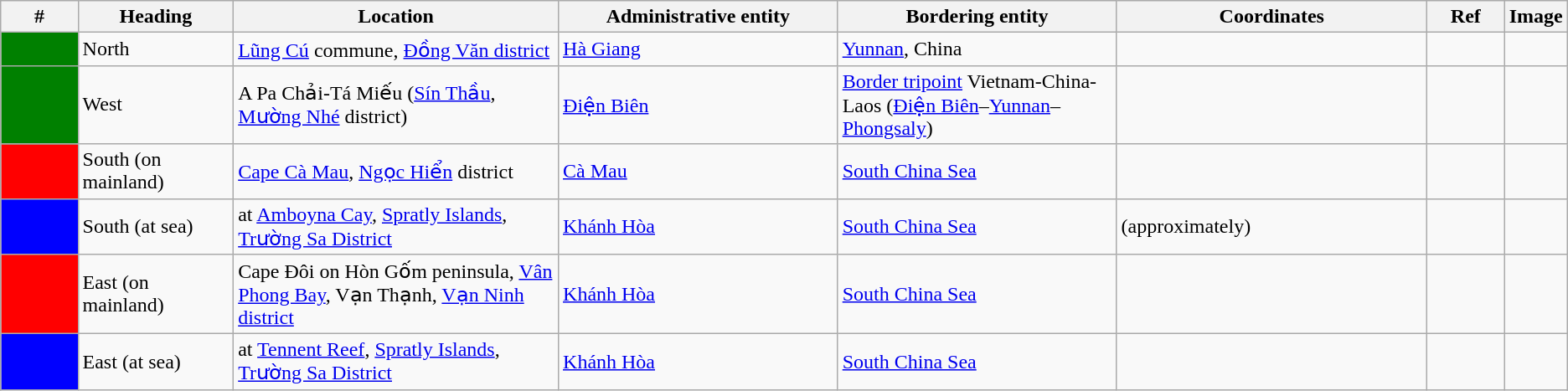<table class="wikitable">
<tr>
<th width="5%">#</th>
<th width="10%">Heading</th>
<th width="21%">Location</th>
<th width="18%">Administrative entity</th>
<th width="18%">Bordering entity</th>
<th width="20%" class="unsortable">Coordinates</th>
<th width="5%"  class="unsortable">Ref</th>
<th width="5%">Image</th>
</tr>
<tr class="vcard">
<td style="background:green;"></td>
<td>North</td>
<td class="fn org"><a href='#'>Lũng Cú</a> commune, <a href='#'>Đồng Văn district</a></td>
<td><a href='#'>Hà Giang</a></td>
<td><a href='#'>Yunnan</a>, China</td>
<td></td>
<td></td>
<td></td>
</tr>
<tr class="vcard">
<td style="background:green;"></td>
<td>West</td>
<td class="fn org">A Pa Chải-Tá Miếu (<a href='#'>Sín Thầu</a>, <a href='#'>Mường Nhé</a> district)</td>
<td><a href='#'>Điện Biên</a></td>
<td><a href='#'>Border tripoint</a> Vietnam-China-Laos (<a href='#'>Điện Biên</a>–<a href='#'>Yunnan</a>–<a href='#'>Phongsaly</a>)</td>
<td></td>
<td></td>
<td></td>
</tr>
<tr>
<td style="background:red;"></td>
<td>South (on mainland)</td>
<td class="vcard"><a href='#'>Cape Cà Mau</a>, <a href='#'>Ngọc Hiển</a> district</td>
<td><a href='#'>Cà Mau</a></td>
<td><a href='#'>South China Sea</a></td>
<td></td>
<td></td>
<td></td>
</tr>
<tr class="vcard">
<td style="background:blue;"></td>
<td>South (at sea)</td>
<td class="fn org">at <a href='#'>Amboyna Cay</a>, <a href='#'>Spratly Islands</a>, <a href='#'>Trường Sa District</a></td>
<td><a href='#'>Khánh Hòa</a></td>
<td><a href='#'>South China Sea</a></td>
<td> (approximately)</td>
<td></td>
<td></td>
</tr>
<tr class="vcard">
<td style="background:red;"></td>
<td>East (on mainland)</td>
<td class="fn org">Cape Đôi on Hòn Gốm peninsula, <a href='#'>Vân Phong Bay</a>, Vạn Thạnh, <a href='#'>Vạn Ninh district</a></td>
<td><a href='#'>Khánh Hòa</a></td>
<td><a href='#'>South China Sea</a></td>
<td></td>
<td></td>
<td></td>
</tr>
<tr class="vcard">
<td style="background:blue;"></td>
<td>East (at sea)</td>
<td class="fn org">at <a href='#'>Tennent Reef</a>, <a href='#'>Spratly Islands</a>, <a href='#'>Trường Sa District</a></td>
<td><a href='#'>Khánh Hòa</a></td>
<td><a href='#'>South China Sea</a></td>
<td></td>
<td></td>
<td></td>
</tr>
</table>
